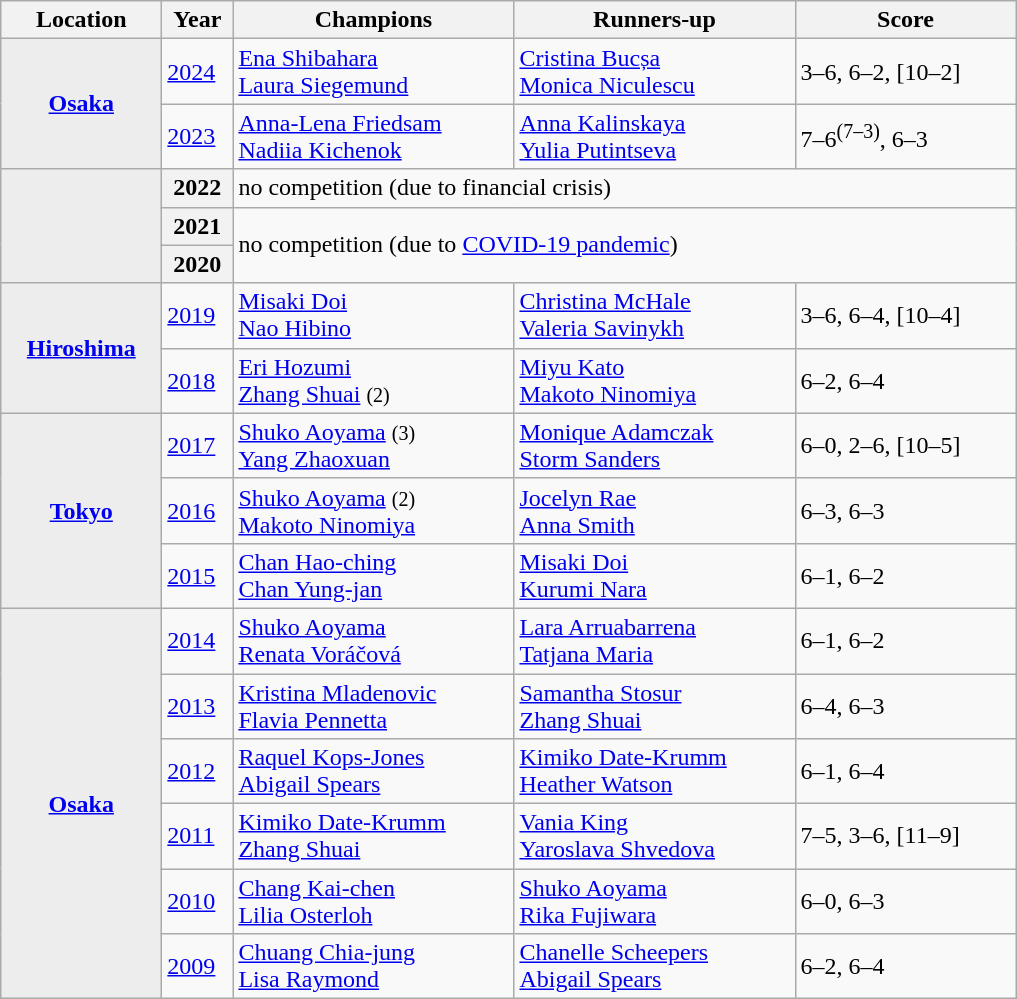<table class="wikitable">
<tr>
<th style="width:100px">Location</th>
<th style="width:40px">Year</th>
<th style="width:180px">Champions</th>
<th style="width:180px">Runners-up</th>
<th style="width:140px" class="unsortable">Score</th>
</tr>
<tr>
<th rowspan="2" style="background:#ededed"><a href='#'>Osaka</a></th>
<td><a href='#'>2024</a></td>
<td> <a href='#'>Ena Shibahara</a> <br>  <a href='#'>Laura Siegemund</a></td>
<td> <a href='#'>Cristina Bucșa</a> <br>  <a href='#'>Monica Niculescu</a></td>
<td>3–6, 6–2, [10–2]</td>
</tr>
<tr>
<td><a href='#'>2023</a></td>
<td> <a href='#'>Anna-Lena Friedsam</a> <br>  <a href='#'>Nadiia Kichenok</a></td>
<td> <a href='#'>Anna Kalinskaya</a> <br>  <a href='#'>Yulia Putintseva</a></td>
<td>7–6<sup>(7–3)</sup>, 6–3</td>
</tr>
<tr>
<th rowspan="3" style="background:#ededed"></th>
<th>2022</th>
<td colspan="3">no competition (due to financial crisis)</td>
</tr>
<tr>
<th>2021</th>
<td colspan="3" rowspan="2">no competition (due to <a href='#'>COVID-19 pandemic</a>)</td>
</tr>
<tr>
<th>2020</th>
</tr>
<tr>
<th rowspan="2" style="background:#ededed"><a href='#'>Hiroshima</a></th>
<td><a href='#'>2019</a></td>
<td> <a href='#'>Misaki Doi</a> <br>  <a href='#'>Nao Hibino</a></td>
<td> <a href='#'>Christina McHale</a> <br>  <a href='#'>Valeria Savinykh</a></td>
<td>3–6, 6–4, [10–4]</td>
</tr>
<tr>
<td><a href='#'>2018</a></td>
<td> <a href='#'>Eri Hozumi</a> <br>  <a href='#'>Zhang Shuai</a> <small> (2) </small></td>
<td> <a href='#'>Miyu Kato</a> <br>  <a href='#'>Makoto Ninomiya</a></td>
<td>6–2, 6–4</td>
</tr>
<tr>
<th rowspan="3" style="background:#ededed"><a href='#'>Tokyo</a></th>
<td><a href='#'>2017</a></td>
<td> <a href='#'>Shuko Aoyama</a> <small> (3) </small><br>  <a href='#'>Yang Zhaoxuan</a></td>
<td> <a href='#'>Monique Adamczak</a> <br>  <a href='#'>Storm Sanders</a></td>
<td>6–0, 2–6, [10–5]</td>
</tr>
<tr>
<td><a href='#'>2016</a></td>
<td> <a href='#'>Shuko Aoyama</a> <small> (2) </small><br> <a href='#'>Makoto Ninomiya</a></td>
<td> <a href='#'>Jocelyn Rae</a><br> <a href='#'>Anna Smith</a></td>
<td>6–3, 6–3</td>
</tr>
<tr>
<td><a href='#'>2015</a></td>
<td> <a href='#'>Chan Hao-ching</a><br> <a href='#'>Chan Yung-jan</a></td>
<td> <a href='#'>Misaki Doi</a> <br>  <a href='#'>Kurumi Nara</a></td>
<td>6–1, 6–2</td>
</tr>
<tr>
<th rowspan="6" style="background:#ededed"><a href='#'>Osaka</a></th>
<td><a href='#'>2014</a></td>
<td> <a href='#'>Shuko Aoyama</a> <br> <a href='#'>Renata Voráčová</a></td>
<td> <a href='#'>Lara Arruabarrena</a> <br>  <a href='#'>Tatjana Maria</a></td>
<td>6–1, 6–2</td>
</tr>
<tr>
<td><a href='#'>2013</a></td>
<td> <a href='#'>Kristina Mladenovic</a> <br> <a href='#'>Flavia Pennetta</a></td>
<td> <a href='#'>Samantha Stosur</a> <br>  <a href='#'>Zhang Shuai</a></td>
<td>6–4, 6–3</td>
</tr>
<tr>
<td><a href='#'>2012</a></td>
<td> <a href='#'>Raquel Kops-Jones</a> <br> <a href='#'>Abigail Spears</a></td>
<td> <a href='#'>Kimiko Date-Krumm</a> <br>  <a href='#'>Heather Watson</a></td>
<td>6–1, 6–4</td>
</tr>
<tr>
<td><a href='#'>2011</a></td>
<td> <a href='#'>Kimiko Date-Krumm</a> <br> <a href='#'>Zhang Shuai</a></td>
<td> <a href='#'>Vania King</a> <br> <a href='#'>Yaroslava Shvedova</a></td>
<td>7–5, 3–6, [11–9]</td>
</tr>
<tr>
<td><a href='#'>2010</a></td>
<td> <a href='#'>Chang Kai-chen</a><br> <a href='#'>Lilia Osterloh</a></td>
<td> <a href='#'>Shuko Aoyama</a><br> <a href='#'>Rika Fujiwara</a></td>
<td>6–0, 6–3</td>
</tr>
<tr>
<td><a href='#'>2009</a></td>
<td> <a href='#'>Chuang Chia-jung</a><br> <a href='#'>Lisa Raymond</a></td>
<td> <a href='#'>Chanelle Scheepers</a><br> <a href='#'>Abigail Spears</a></td>
<td>6–2, 6–4</td>
</tr>
</table>
